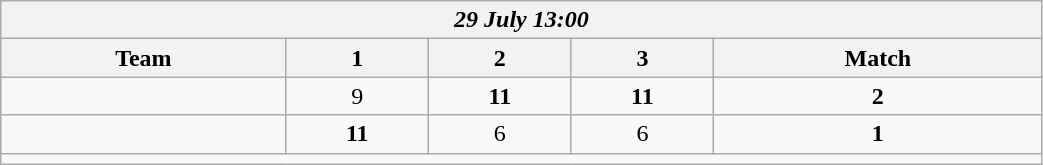<table class=wikitable style="text-align:center; width: 55%">
<tr>
<th colspan=10><em>29 July 13:00</em></th>
</tr>
<tr>
<th>Team</th>
<th>1</th>
<th>2</th>
<th>3</th>
<th>Match</th>
</tr>
<tr>
<td align=left><strong><br></strong></td>
<td>9</td>
<td><strong>11</strong></td>
<td><strong>11</strong></td>
<td><strong>2</strong></td>
</tr>
<tr>
<td align=left><br></td>
<td><strong>11</strong></td>
<td>6</td>
<td>6</td>
<td><strong>1</strong></td>
</tr>
<tr>
<td colspan=10></td>
</tr>
</table>
